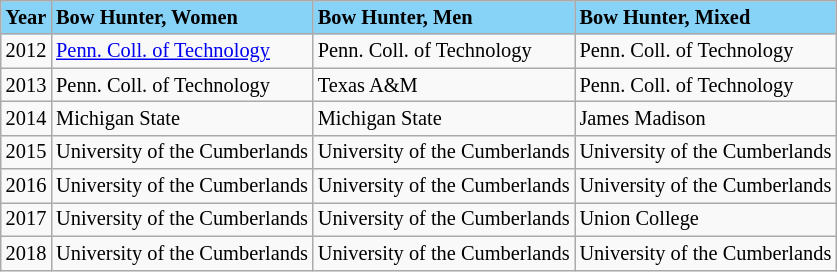<table class="wikitable" style="font-size:85%;">
<tr ! style="background-color: #87D3F8;">
<td><strong>Year</strong></td>
<td><strong>Bow Hunter, Women</strong></td>
<td><strong>Bow Hunter, Men</strong></td>
<td><strong>Bow Hunter, Mixed</strong></td>
</tr>
<tr --->
<td>2012</td>
<td><a href='#'>Penn. Coll. of Technology</a></td>
<td>Penn. Coll. of Technology</td>
<td>Penn. Coll. of Technology</td>
</tr>
<tr --->
<td>2013</td>
<td>Penn. Coll. of Technology</td>
<td>Texas A&M</td>
<td>Penn. Coll. of Technology</td>
</tr>
<tr --->
<td>2014</td>
<td>Michigan State</td>
<td>Michigan State</td>
<td>James Madison</td>
</tr>
<tr --->
<td>2015</td>
<td>University of the Cumberlands</td>
<td>University of the Cumberlands</td>
<td>University of the Cumberlands</td>
</tr>
<tr --->
<td>2016</td>
<td>University of the Cumberlands</td>
<td>University of the Cumberlands</td>
<td>University of the Cumberlands</td>
</tr>
<tr --->
<td>2017</td>
<td>University of the Cumberlands</td>
<td>University of the Cumberlands</td>
<td>Union College</td>
</tr>
<tr --->
<td>2018</td>
<td>University of the Cumberlands</td>
<td>University of the Cumberlands</td>
<td>University of the Cumberlands</td>
</tr>
</table>
